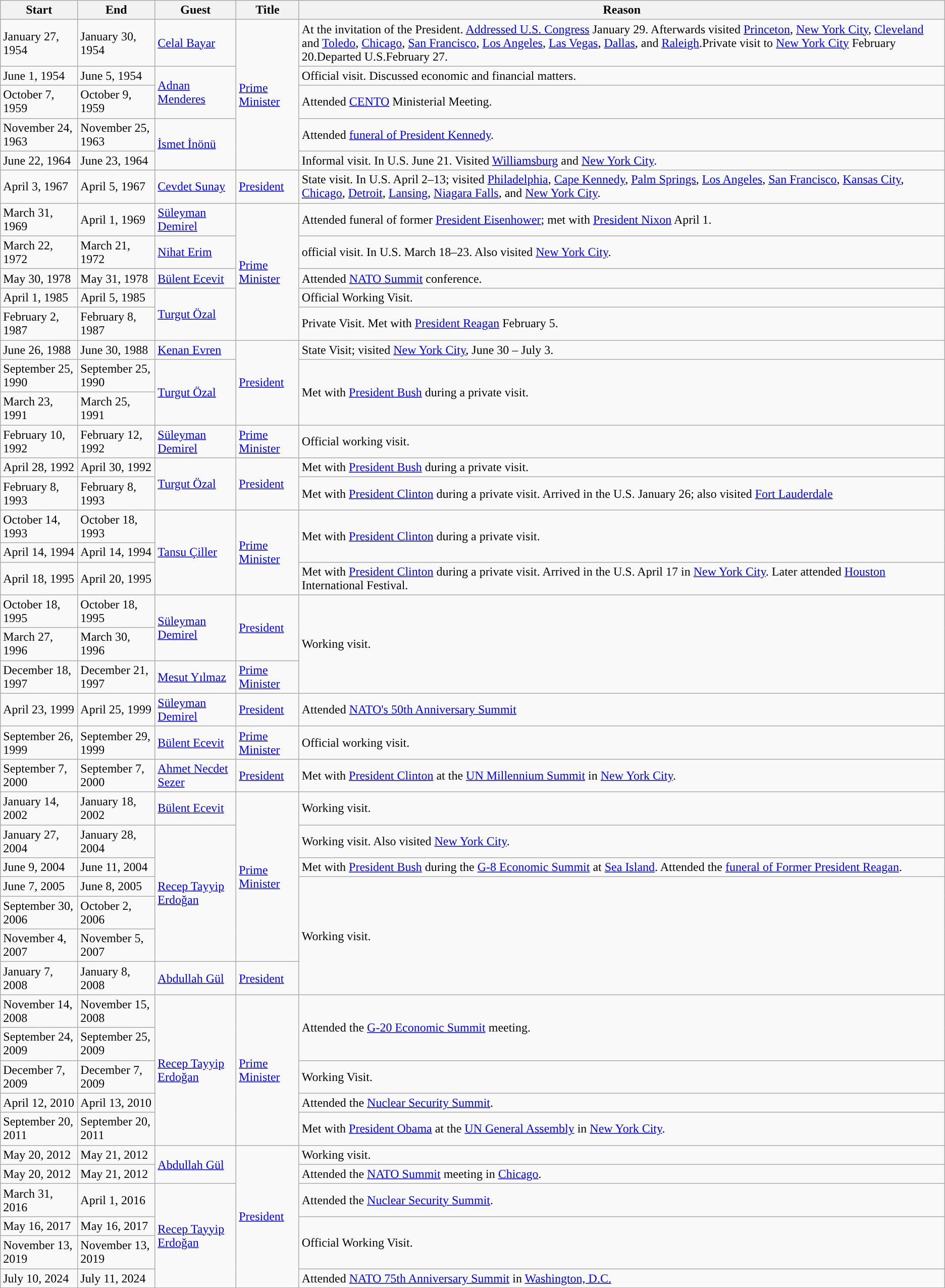<table class="wikitable sortable">
<tr>
<th>Start</th>
<th>End</th>
<th>Guest</th>
<th>Title</th>
<th>Reason</th>
</tr>
<tr>
<td>January 27, 1954</td>
<td>January 30, 1954</td>
<td><a href='#'>Celal Bayar</a></td>
<td rowspan=5><a href='#'>Prime Minister</a></td>
<td>At the invitation of the President. <a href='#'>Addressed U.S. Congress</a> January 29. Afterwards visited <a href='#'>Princeton</a>, <a href='#'>New York City</a>, <a href='#'>Cleveland</a> and <a href='#'>Toledo</a>, <a href='#'>Chicago</a>, <a href='#'>San Francisco</a>, <a href='#'>Los Angeles</a>, <a href='#'>Las Vegas</a>, <a href='#'>Dallas</a>, and <a href='#'>Raleigh</a>.Private visit to <a href='#'>New York City</a> February 20.Departed U.S.February 27.</td>
</tr>
<tr>
<td>June 1, 1954</td>
<td>June 5, 1954</td>
<td rowspan=2><a href='#'>Adnan Menderes</a></td>
<td>Official visit. Discussed economic and financial matters.</td>
</tr>
<tr>
<td>October 7, 1959</td>
<td>October 9, 1959</td>
<td>Attended <a href='#'>CENTO</a> Ministerial Meeting.</td>
</tr>
<tr>
<td>November 24, 1963</td>
<td>November 25, 1963</td>
<td rowspan=2><a href='#'>İsmet İnönü</a></td>
<td>Attended <a href='#'>funeral of President Kennedy</a>.</td>
</tr>
<tr>
<td>June 22, 1964</td>
<td>June 23, 1964</td>
<td>Informal visit. In U.S. June 21. Visited <a href='#'>Williamsburg</a> and <a href='#'>New York City</a>.</td>
</tr>
<tr>
<td>April 3, 1967</td>
<td>April 5, 1967</td>
<td><a href='#'>Cevdet Sunay</a></td>
<td><a href='#'>President</a></td>
<td>State visit. In U.S. April 2–13; visited <a href='#'>Philadelphia</a>, <a href='#'>Cape Kennedy</a>, <a href='#'>Palm Springs</a>, <a href='#'>Los Angeles</a>, <a href='#'>San Francisco</a>, <a href='#'>Kansas City</a>, <a href='#'>Chicago</a>, <a href='#'>Detroit</a>, <a href='#'>Lansing</a>, <a href='#'>Niagara Falls</a>, and <a href='#'>New York City</a>.</td>
</tr>
<tr>
<td>March 31, 1969</td>
<td>April 1, 1969</td>
<td><a href='#'>Süleyman Demirel</a></td>
<td rowspan=5><a href='#'>Prime Minister</a></td>
<td>Attended funeral of former <a href='#'>President Eisenhower</a>; met with <a href='#'>President Nixon</a> April 1.</td>
</tr>
<tr>
<td>March 22, 1972</td>
<td>March 21, 1972</td>
<td><a href='#'>Nihat Erim</a></td>
<td>official visit. In U.S. March 18–23. Also visited <a href='#'>New York City</a>.</td>
</tr>
<tr>
<td>May 30, 1978</td>
<td>May 31, 1978</td>
<td><a href='#'>Bülent Ecevit</a></td>
<td>Attended <a href='#'>NATO Summit</a> conference.</td>
</tr>
<tr>
<td>April 1, 1985</td>
<td>April 5, 1985</td>
<td rowspan=2><a href='#'>Turgut Özal</a></td>
<td>Official Working Visit.</td>
</tr>
<tr>
<td>February 2, 1987</td>
<td>February 8, 1987</td>
<td>Private Visit. Met with <a href='#'>President Reagan</a> February 5.</td>
</tr>
<tr>
<td>June 26, 1988</td>
<td>June 30, 1988</td>
<td><a href='#'>Kenan Evren</a></td>
<td rowspan=3><a href='#'>President</a></td>
<td>State Visit; visited <a href='#'>New York City</a>, June 30 – July 3.</td>
</tr>
<tr>
<td>September 25, 1990</td>
<td>September 25, 1990</td>
<td rowspan=2><a href='#'>Turgut Özal</a></td>
<td rowspan=2>Met with <a href='#'>President Bush</a> during a private visit.</td>
</tr>
<tr>
<td>March 23, 1991</td>
<td>March 25, 1991</td>
</tr>
<tr>
<td>February 10, 1992</td>
<td>February 12, 1992</td>
<td><a href='#'>Süleyman Demirel</a></td>
<td><a href='#'>Prime Minister</a></td>
<td>Official working visit.</td>
</tr>
<tr>
<td>April 28, 1992</td>
<td>April 30, 1992</td>
<td rowspan=2><a href='#'>Turgut Özal</a></td>
<td rowspan=2><a href='#'>President</a></td>
<td>Met with <a href='#'>President Bush</a> during a private visit.</td>
</tr>
<tr>
<td>February 8, 1993</td>
<td>February 8, 1993</td>
<td>Met with <a href='#'>President Clinton</a> during a private visit. Arrived in the U.S. January 26; also visited <a href='#'>Fort Lauderdale</a></td>
</tr>
<tr>
<td>October 14, 1993</td>
<td>October 18, 1993</td>
<td rowspan=3><a href='#'>Tansu Çiller</a></td>
<td rowspan=3><a href='#'>Prime Minister</a></td>
<td rowspan=2>Met with <a href='#'>President Clinton</a> during a private visit.</td>
</tr>
<tr>
<td>April 14, 1994</td>
<td>April 14, 1994</td>
</tr>
<tr>
<td>April 18, 1995</td>
<td>April 20, 1995</td>
<td>Met with <a href='#'>President Clinton</a> during a private visit. Arrived in the U.S. April 17 in <a href='#'>New York City</a>. Later attended <a href='#'>Houston</a> International Festival.</td>
</tr>
<tr>
<td>October 18, 1995</td>
<td>October 18, 1995</td>
<td rowspan=2><a href='#'>Süleyman Demirel</a></td>
<td rowspan=2><a href='#'>President</a></td>
<td rowspan=3>Working visit.</td>
</tr>
<tr>
<td>March 27, 1996</td>
<td>March 30, 1996</td>
</tr>
<tr>
<td>December 18, 1997</td>
<td>December 21, 1997</td>
<td><a href='#'>Mesut Yılmaz</a></td>
<td><a href='#'>Prime Minister</a></td>
</tr>
<tr>
<td>April 23, 1999</td>
<td>April 25, 1999</td>
<td><a href='#'>Süleyman Demirel</a></td>
<td><a href='#'>President</a></td>
<td>Attended <a href='#'>NATO's 50th Anniversary Summit</a></td>
</tr>
<tr>
<td>September 26, 1999</td>
<td>September 29, 1999</td>
<td><a href='#'>Bülent Ecevit</a></td>
<td><a href='#'>Prime Minister</a></td>
<td>Official working visit.</td>
</tr>
<tr>
<td>September 7, 2000</td>
<td>September 7, 2000</td>
<td><a href='#'>Ahmet Necdet Sezer</a></td>
<td><a href='#'>President</a></td>
<td>Met with <a href='#'>President Clinton</a> at the <a href='#'>UN Millennium Summit</a> in <a href='#'>New York City</a>.</td>
</tr>
<tr>
<td>January 14, 2002</td>
<td>January 18, 2002</td>
<td><a href='#'>Bülent Ecevit</a></td>
<td rowspan=6><a href='#'>Prime Minister</a></td>
<td>Working visit.</td>
</tr>
<tr>
<td>January 27, 2004</td>
<td>January 28, 2004</td>
<td rowspan=5><a href='#'>Recep Tayyip Erdoğan</a></td>
<td>Working visit. Also visited <a href='#'>New York City</a>.</td>
</tr>
<tr>
<td>June 9, 2004</td>
<td>June 11, 2004</td>
<td>Met with <a href='#'>President Bush</a> during the <a href='#'>G-8 Economic Summit</a> at <a href='#'>Sea Island</a>. Attended the <a href='#'>funeral of Former President Reagan</a>.</td>
</tr>
<tr>
<td>June 7, 2005</td>
<td>June 8, 2005</td>
<td rowspan=4>Working visit.</td>
</tr>
<tr>
<td>September 30, 2006</td>
<td>October 2, 2006</td>
</tr>
<tr>
<td>November 4, 2007</td>
<td>November 5, 2007</td>
</tr>
<tr>
<td>January 7, 2008</td>
<td>January 8, 2008</td>
<td><a href='#'>Abdullah Gül</a></td>
<td><a href='#'>President</a></td>
</tr>
<tr>
<td>November 14, 2008</td>
<td>November 15, 2008</td>
<td rowspan=5><a href='#'>Recep Tayyip Erdoğan</a></td>
<td rowspan=5><a href='#'>Prime Minister</a></td>
<td rowspan=2>Attended the <a href='#'>G-20 Economic Summit</a> meeting.</td>
</tr>
<tr>
<td>September 24, 2009</td>
<td>September 25, 2009</td>
</tr>
<tr>
<td>December 7, 2009</td>
<td>December 7, 2009</td>
<td>Working Visit.</td>
</tr>
<tr>
<td>April 12, 2010</td>
<td>April 13, 2010</td>
<td>Attended the <a href='#'>Nuclear Security Summit</a>.</td>
</tr>
<tr>
<td>September 20, 2011</td>
<td>September 20, 2011</td>
<td>Met with <a href='#'>President Obama</a> at the <a href='#'>UN General Assembly</a> in <a href='#'>New York City</a>.</td>
</tr>
<tr>
<td>May 20, 2012</td>
<td>May 21, 2012</td>
<td rowspan=2><a href='#'>Abdullah Gül</a></td>
<td rowspan=6><a href='#'>President</a></td>
<td>Working visit.</td>
</tr>
<tr>
<td>May 20, 2012</td>
<td>May 21, 2012</td>
<td>Attended the <a href='#'>NATO Summit</a> meeting in <a href='#'>Chicago</a>.</td>
</tr>
<tr>
<td>March 31, 2016</td>
<td>April 1, 2016</td>
<td rowspan=4><a href='#'>Recep Tayyip Erdoğan</a></td>
<td>Attended the <a href='#'>Nuclear Security Summit</a>.</td>
</tr>
<tr>
<td>May 16, 2017</td>
<td>May 16, 2017</td>
<td rowspan=2>Official Working Visit.</td>
</tr>
<tr>
<td>November 13, 2019</td>
<td>November 13, 2019</td>
</tr>
<tr>
<td>July 10, 2024</td>
<td>July 11, 2024</td>
<td>Attended <a href='#'>NATO 75th Anniversary Summit</a> in <a href='#'>Washington, D.C.</a></td>
</tr>
</table>
